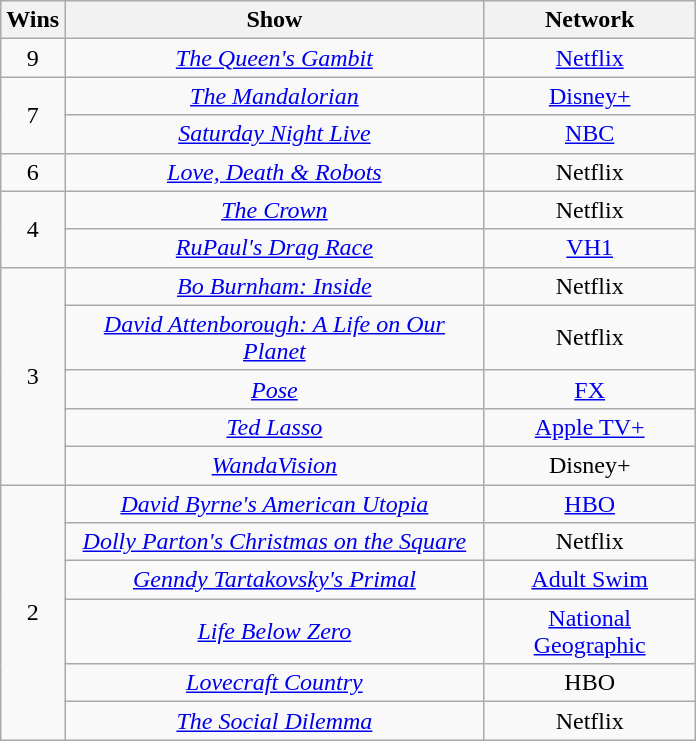<table class="wikitable sortable" style="text-align: center; max-width:29em">
<tr>
<th scope="col">Wins</th>
<th scope="col">Show</th>
<th scope="col">Network</th>
</tr>
<tr>
<td scope="row">9</td>
<td data-sort-value="Queen's Gambit"><em><a href='#'>The Queen's Gambit</a></em></td>
<td><a href='#'>Netflix</a></td>
</tr>
<tr>
<td scope="row" rowspan="2">7</td>
<td data-sort-value="Mandalorian"><em><a href='#'>The Mandalorian</a></em></td>
<td><a href='#'>Disney+</a></td>
</tr>
<tr>
<td><em><a href='#'>Saturday Night Live</a></em></td>
<td><a href='#'>NBC</a></td>
</tr>
<tr>
<td scope="row">6</td>
<td><em><a href='#'>Love, Death & Robots</a></em></td>
<td>Netflix</td>
</tr>
<tr>
<td scope="row" rowspan="2">4</td>
<td data-sort-value="Crown"><em><a href='#'>The Crown</a></em></td>
<td>Netflix</td>
</tr>
<tr>
<td><em><a href='#'>RuPaul's Drag Race</a></em></td>
<td><a href='#'>VH1</a></td>
</tr>
<tr>
<td scope="row" rowspan="5">3</td>
<td><em><a href='#'>Bo Burnham: Inside</a></em></td>
<td>Netflix</td>
</tr>
<tr>
<td><em><a href='#'>David Attenborough: A Life on Our Planet</a></em></td>
<td>Netflix</td>
</tr>
<tr>
<td><em><a href='#'>Pose</a></em></td>
<td><a href='#'>FX</a></td>
</tr>
<tr>
<td><em><a href='#'>Ted Lasso</a></em></td>
<td><a href='#'>Apple TV+</a></td>
</tr>
<tr>
<td><em><a href='#'>WandaVision</a></em></td>
<td>Disney+</td>
</tr>
<tr>
<td scope="row" rowspan="6">2</td>
<td><em><a href='#'>David Byrne's American Utopia</a></em></td>
<td><a href='#'>HBO</a></td>
</tr>
<tr>
<td><em><a href='#'>Dolly Parton's Christmas on the Square</a></em></td>
<td>Netflix</td>
</tr>
<tr>
<td><em><a href='#'>Genndy Tartakovsky's Primal</a></em></td>
<td><a href='#'>Adult Swim</a></td>
</tr>
<tr>
<td><em><a href='#'>Life Below Zero</a></em></td>
<td><a href='#'>National Geographic</a></td>
</tr>
<tr>
<td><em><a href='#'>Lovecraft Country</a></em></td>
<td>HBO</td>
</tr>
<tr>
<td data-sort-value="Social Dilemma"><em><a href='#'>The Social Dilemma</a></em></td>
<td>Netflix</td>
</tr>
</table>
